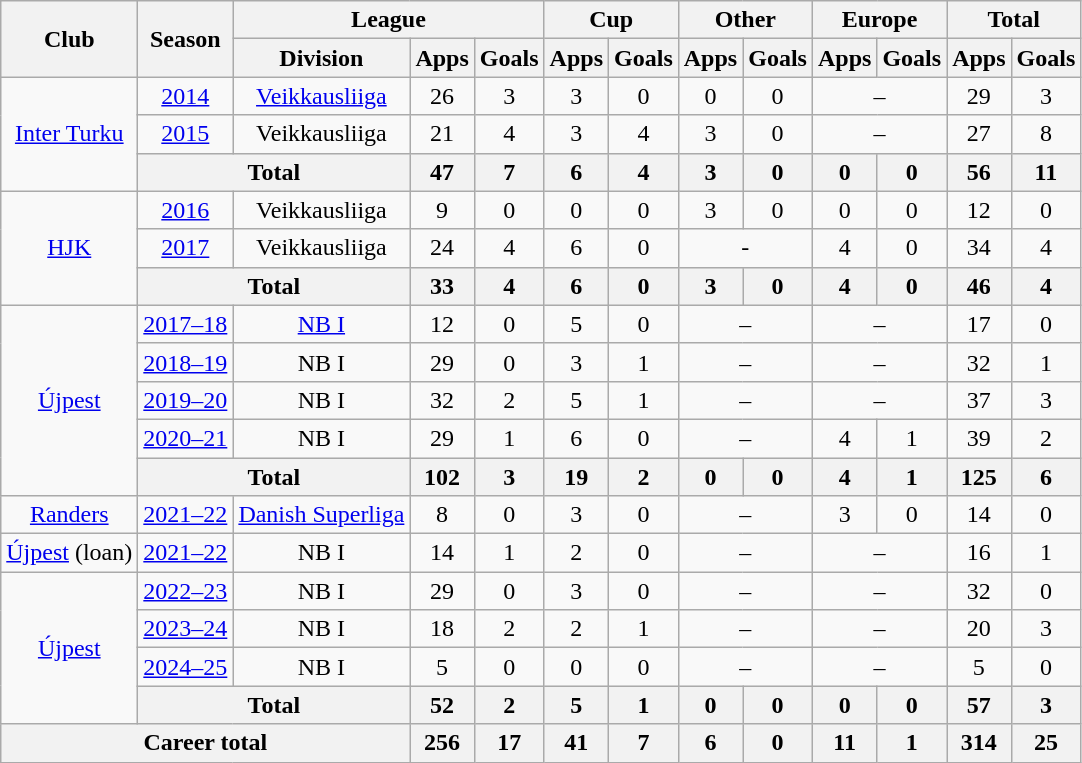<table class="wikitable" style="text-align: center;">
<tr>
<th rowspan="2">Club</th>
<th rowspan="2">Season</th>
<th colspan="3">League</th>
<th colspan="2">Cup</th>
<th colspan="2">Other</th>
<th colspan="2">Europe</th>
<th colspan="2">Total</th>
</tr>
<tr>
<th>Division</th>
<th>Apps</th>
<th>Goals</th>
<th>Apps</th>
<th>Goals</th>
<th>Apps</th>
<th>Goals</th>
<th>Apps</th>
<th>Goals</th>
<th>Apps</th>
<th>Goals</th>
</tr>
<tr>
<td rowspan="3" valign="center"><a href='#'>Inter Turku</a></td>
<td><a href='#'>2014</a></td>
<td><a href='#'>Veikkausliiga</a></td>
<td>26</td>
<td>3</td>
<td>3</td>
<td>0</td>
<td>0</td>
<td>0</td>
<td colspan="2">–</td>
<td>29</td>
<td>3</td>
</tr>
<tr>
<td><a href='#'>2015</a></td>
<td>Veikkausliiga</td>
<td>21</td>
<td>4</td>
<td>3</td>
<td>4</td>
<td>3</td>
<td>0</td>
<td colspan="2">–</td>
<td>27</td>
<td>8</td>
</tr>
<tr>
<th colspan="2">Total</th>
<th>47</th>
<th>7</th>
<th>6</th>
<th>4</th>
<th>3</th>
<th>0</th>
<th>0</th>
<th>0</th>
<th>56</th>
<th>11</th>
</tr>
<tr>
<td rowspan="3" valign="center"><a href='#'>HJK</a></td>
<td><a href='#'>2016</a></td>
<td>Veikkausliiga</td>
<td>9</td>
<td>0</td>
<td>0</td>
<td>0</td>
<td>3</td>
<td>0</td>
<td>0</td>
<td>0</td>
<td>12</td>
<td>0</td>
</tr>
<tr>
<td><a href='#'>2017</a></td>
<td>Veikkausliiga</td>
<td>24</td>
<td>4</td>
<td>6</td>
<td>0</td>
<td colspan="2">-</td>
<td>4</td>
<td>0</td>
<td>34</td>
<td>4</td>
</tr>
<tr>
<th colspan="2">Total</th>
<th>33</th>
<th>4</th>
<th>6</th>
<th>0</th>
<th>3</th>
<th>0</th>
<th>4</th>
<th>0</th>
<th>46</th>
<th>4</th>
</tr>
<tr>
<td rowspan="5" valign="center"><a href='#'>Újpest</a></td>
<td><a href='#'>2017–18</a></td>
<td><a href='#'>NB I</a></td>
<td>12</td>
<td>0</td>
<td>5</td>
<td>0</td>
<td colspan="2">–</td>
<td colspan="2">–</td>
<td>17</td>
<td>0</td>
</tr>
<tr>
<td><a href='#'>2018–19</a></td>
<td>NB I</td>
<td>29</td>
<td>0</td>
<td>3</td>
<td>1</td>
<td colspan="2">–</td>
<td colspan="2">–</td>
<td>32</td>
<td>1</td>
</tr>
<tr>
<td><a href='#'>2019–20</a></td>
<td>NB I</td>
<td>32</td>
<td>2</td>
<td>5</td>
<td>1</td>
<td colspan="2">–</td>
<td colspan="2">–</td>
<td>37</td>
<td>3</td>
</tr>
<tr>
<td><a href='#'>2020–21</a></td>
<td>NB I</td>
<td>29</td>
<td>1</td>
<td>6</td>
<td>0</td>
<td colspan=2>–</td>
<td>4</td>
<td>1</td>
<td>39</td>
<td>2</td>
</tr>
<tr>
<th colspan="2">Total</th>
<th>102</th>
<th>3</th>
<th>19</th>
<th>2</th>
<th>0</th>
<th>0</th>
<th>4</th>
<th>1</th>
<th>125</th>
<th>6</th>
</tr>
<tr>
<td><a href='#'>Randers</a></td>
<td><a href='#'>2021–22</a></td>
<td><a href='#'>Danish Superliga</a></td>
<td>8</td>
<td>0</td>
<td>3</td>
<td>0</td>
<td colspan=2>–</td>
<td>3</td>
<td>0</td>
<td>14</td>
<td>0</td>
</tr>
<tr>
<td><a href='#'>Újpest</a> (loan)</td>
<td><a href='#'>2021–22</a></td>
<td>NB I</td>
<td>14</td>
<td>1</td>
<td>2</td>
<td>0</td>
<td colspan=2>–</td>
<td colspan=2>–</td>
<td>16</td>
<td>1</td>
</tr>
<tr>
<td rowspan=4><a href='#'>Újpest</a></td>
<td><a href='#'>2022–23</a></td>
<td>NB I</td>
<td>29</td>
<td>0</td>
<td>3</td>
<td>0</td>
<td colspan=2>–</td>
<td colspan=2>–</td>
<td>32</td>
<td>0</td>
</tr>
<tr>
<td><a href='#'>2023–24</a></td>
<td>NB I</td>
<td>18</td>
<td>2</td>
<td>2</td>
<td>1</td>
<td colspan=2>–</td>
<td colspan=2>–</td>
<td>20</td>
<td>3</td>
</tr>
<tr>
<td><a href='#'>2024–25</a></td>
<td>NB I</td>
<td>5</td>
<td>0</td>
<td>0</td>
<td>0</td>
<td colspan=2>–</td>
<td colspan=2>–</td>
<td>5</td>
<td>0</td>
</tr>
<tr>
<th colspan=2>Total</th>
<th>52</th>
<th>2</th>
<th>5</th>
<th>1</th>
<th>0</th>
<th>0</th>
<th>0</th>
<th>0</th>
<th>57</th>
<th>3</th>
</tr>
<tr>
<th colspan="3">Career total</th>
<th>256</th>
<th>17</th>
<th>41</th>
<th>7</th>
<th>6</th>
<th>0</th>
<th>11</th>
<th>1</th>
<th>314</th>
<th>25</th>
</tr>
</table>
